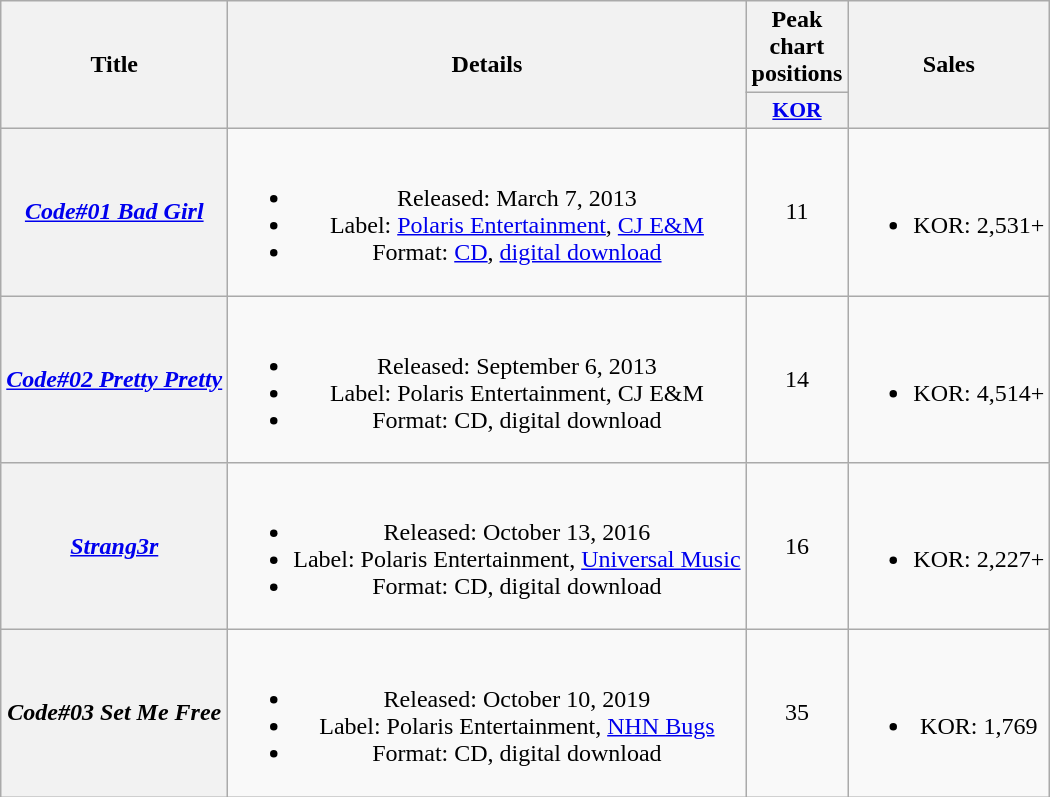<table class="wikitable plainrowheaders" style="text-align:center;">
<tr>
<th rowspan="2">Title</th>
<th rowspan="2">Details</th>
<th colspan="1">Peak chart positions</th>
<th rowspan="2">Sales</th>
</tr>
<tr>
<th scope="col" style="width:3em;font-size:90%;"><a href='#'>KOR</a><br></th>
</tr>
<tr>
<th scope="row"><em><a href='#'>Code#01 Bad Girl</a></em><br></th>
<td><br><ul><li>Released: March 7, 2013</li><li>Label: <a href='#'>Polaris Entertainment</a>, <a href='#'>CJ E&M</a></li><li>Format: <a href='#'>CD</a>, <a href='#'>digital download</a></li></ul></td>
<td>11</td>
<td><br><ul><li>KOR: 2,531+</li></ul></td>
</tr>
<tr>
<th scope="row"><em><a href='#'>Code#02 Pretty Pretty</a></em></th>
<td><br><ul><li>Released: September 6, 2013</li><li>Label: Polaris Entertainment, CJ E&M</li><li>Format: CD, digital download</li></ul></td>
<td>14</td>
<td><br><ul><li>KOR: 4,514+</li></ul></td>
</tr>
<tr>
<th scope="row"><em><a href='#'>Strang3r</a></em></th>
<td><br><ul><li>Released: October 13, 2016</li><li>Label: Polaris Entertainment, <a href='#'>Universal Music</a></li><li>Format: CD, digital download</li></ul></td>
<td>16</td>
<td><br><ul><li>KOR: 2,227+</li></ul></td>
</tr>
<tr>
<th scope="row"><em>Code#03 Set Me Free</em></th>
<td><br><ul><li>Released: October 10, 2019</li><li>Label: Polaris Entertainment, <a href='#'>NHN Bugs</a></li><li>Format: CD, digital download</li></ul></td>
<td>35</td>
<td><br><ul><li>KOR: 1,769</li></ul></td>
</tr>
</table>
